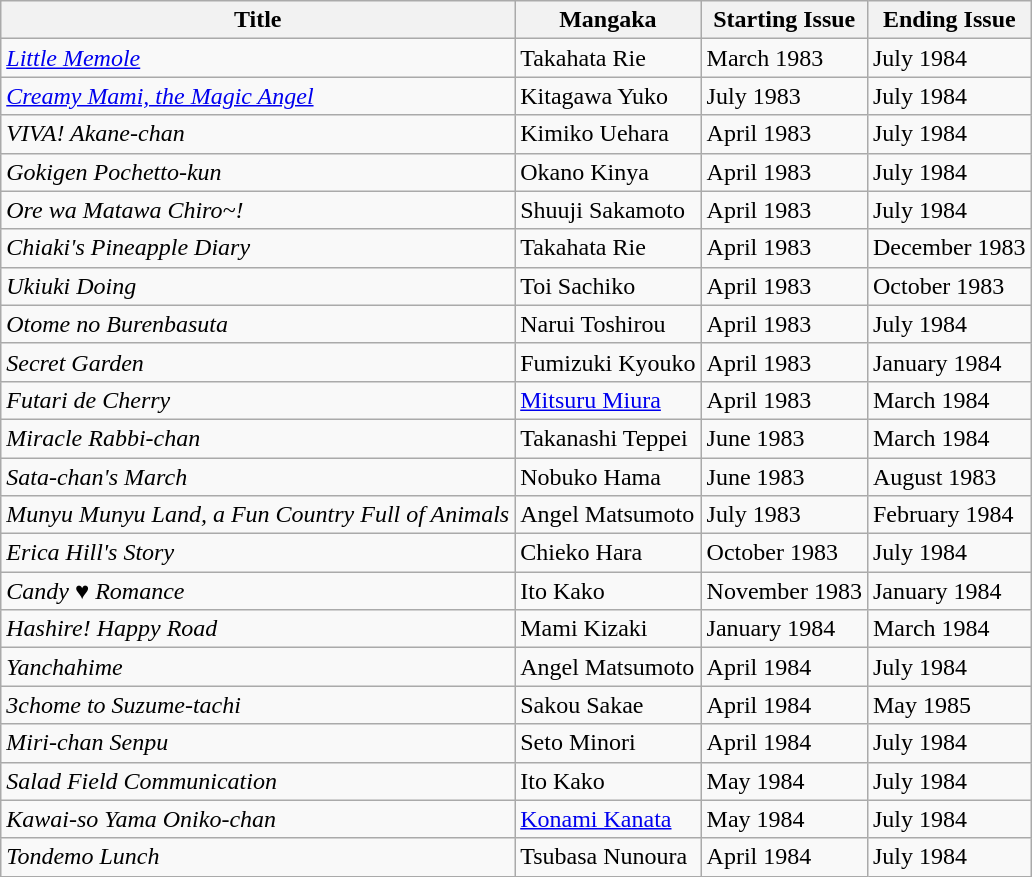<table class="wikitable">
<tr>
<th>Title</th>
<th>Mangaka</th>
<th>Starting Issue</th>
<th>Ending Issue</th>
</tr>
<tr>
<td><em><a href='#'>Little Memole</a></em></td>
<td>Takahata Rie</td>
<td>March 1983</td>
<td>July 1984</td>
</tr>
<tr>
<td><em><a href='#'>Creamy Mami, the Magic Angel</a></em></td>
<td>Kitagawa Yuko</td>
<td>July 1983</td>
<td>July 1984</td>
</tr>
<tr>
<td><em>VIVA! Akane-chan</em></td>
<td>Kimiko Uehara</td>
<td>April 1983</td>
<td>July 1984</td>
</tr>
<tr>
<td><em>Gokigen Pochetto-kun</em></td>
<td>Okano Kinya</td>
<td>April 1983</td>
<td>July 1984</td>
</tr>
<tr>
<td><em>Ore wa Matawa Chiro~!</em></td>
<td>Shuuji Sakamoto</td>
<td>April 1983</td>
<td>July 1984</td>
</tr>
<tr>
<td><em>Chiaki's Pineapple Diary</em></td>
<td>Takahata Rie</td>
<td>April 1983</td>
<td>December 1983</td>
</tr>
<tr>
<td><em>Ukiuki Doing</em></td>
<td>Toi Sachiko</td>
<td>April 1983</td>
<td>October 1983</td>
</tr>
<tr>
<td><em>Otome no Burenbasuta</em></td>
<td>Narui Toshirou</td>
<td>April 1983</td>
<td>July 1984</td>
</tr>
<tr>
<td><em>Secret Garden</em></td>
<td>Fumizuki Kyouko</td>
<td>April 1983</td>
<td>January 1984</td>
</tr>
<tr>
<td><em>Futari de Cherry</em></td>
<td><a href='#'>Mitsuru Miura</a></td>
<td>April 1983</td>
<td>March 1984</td>
</tr>
<tr>
<td><em>Miracle Rabbi-chan</em></td>
<td>Takanashi Teppei</td>
<td>June 1983</td>
<td>March 1984</td>
</tr>
<tr>
<td><em>Sata-chan's March</em></td>
<td>Nobuko Hama</td>
<td>June 1983</td>
<td>August 1983</td>
</tr>
<tr>
<td><em>Munyu Munyu Land, a Fun Country Full of Animals</em></td>
<td>Angel Matsumoto</td>
<td>July 1983</td>
<td>February 1984</td>
</tr>
<tr>
<td><em>Erica Hill's Story</em></td>
<td>Chieko Hara</td>
<td>October 1983</td>
<td>July 1984</td>
</tr>
<tr>
<td><em>Candy ♥ Romance</em></td>
<td>Ito Kako</td>
<td>November 1983</td>
<td>January 1984</td>
</tr>
<tr>
<td><em>Hashire! Happy Road</em></td>
<td>Mami Kizaki</td>
<td>January 1984</td>
<td>March 1984</td>
</tr>
<tr>
<td><em>Yanchahime</em></td>
<td>Angel Matsumoto</td>
<td>April 1984</td>
<td>July 1984</td>
</tr>
<tr>
<td><em>3chome to Suzume-tachi</em></td>
<td>Sakou Sakae</td>
<td>April 1984</td>
<td>May 1985</td>
</tr>
<tr>
<td><em>Miri-chan Senpu</em></td>
<td>Seto Minori</td>
<td>April 1984</td>
<td>July 1984</td>
</tr>
<tr>
<td><em>Salad Field Communication</em></td>
<td>Ito Kako</td>
<td>May 1984</td>
<td>July 1984</td>
</tr>
<tr>
<td><em>Kawai-so Yama Oniko-chan</em></td>
<td><a href='#'>Konami Kanata</a></td>
<td>May 1984</td>
<td>July 1984</td>
</tr>
<tr>
<td><em>Tondemo Lunch</em></td>
<td>Tsubasa Nunoura</td>
<td>April 1984</td>
<td>July 1984</td>
</tr>
</table>
